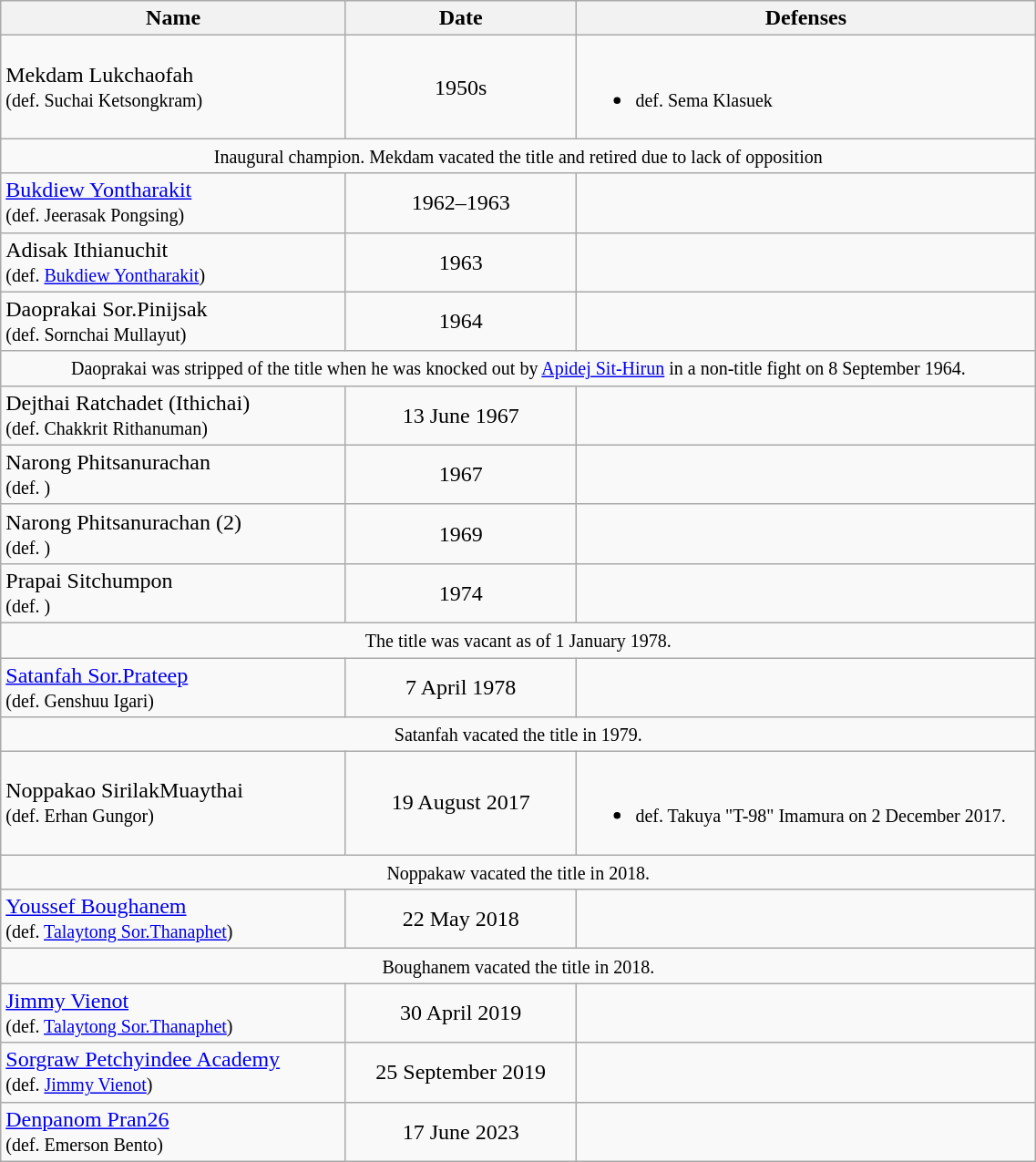<table class="wikitable" width=60%>
<tr>
<th width=30%>Name</th>
<th width=20%>Date</th>
<th width=40%>Defenses</th>
</tr>
<tr>
<td align=left> Mekdam Lukchaofah <br><small>(def. Suchai Ketsongkram)</small></td>
<td align=center>1950s</td>
<td><br><ul><li><small>def. Sema Klasuek</small></li></ul></td>
</tr>
<tr>
<td colspan=4 align=center><small>Inaugural champion. Mekdam vacated the title and retired due to lack of opposition</small></td>
</tr>
<tr>
<td align=left> <a href='#'>Bukdiew Yontharakit</a><br><small>(def. Jeerasak Pongsing)</small></td>
<td align=center>1962–1963</td>
<td></td>
</tr>
<tr>
<td align=left> Adisak Ithianuchit<br><small>(def. <a href='#'>Bukdiew Yontharakit</a>)</small></td>
<td align=center>1963</td>
<td></td>
</tr>
<tr>
<td align=left> Daoprakai Sor.Pinijsak<br><small>(def. Sornchai Mullayut)</small></td>
<td align=center>1964</td>
<td></td>
</tr>
<tr>
<td colspan=4 align=center><small>Daoprakai was stripped of the title when he was knocked out by <a href='#'>Apidej Sit-Hirun</a> in a non-title fight on 8 September 1964.</small></td>
</tr>
<tr>
<td align=left> Dejthai Ratchadet (Ithichai) <br><small>(def. Chakkrit Rithanuman)</small></td>
<td align=center>13 June 1967</td>
<td></td>
</tr>
<tr>
<td align=left> Narong Phitsanurachan <br><small>(def. )</small></td>
<td align=center>1967</td>
<td></td>
</tr>
<tr>
<td align=left> Narong Phitsanurachan (2)<br><small>(def. )</small></td>
<td align=center>1969</td>
<td></td>
</tr>
<tr>
<td align=left> Prapai Sitchumpon <br><small>(def. )</small></td>
<td align=center>1974</td>
<td></td>
</tr>
<tr>
<td colspan=4 align=center><small>The title was vacant as of 1 January 1978.</small></td>
</tr>
<tr>
<td align=left> <a href='#'>Satanfah Sor.Prateep</a> <br><small>(def. Genshuu Igari)</small></td>
<td align=center>7 April 1978</td>
<td></td>
</tr>
<tr>
<td colspan=4 align=center><small>Satanfah vacated the title in 1979.</small></td>
</tr>
<tr>
<td align=left> Noppakao SirilakMuaythai <br><small>(def. Erhan Gungor)</small></td>
<td align=center>19 August 2017</td>
<td><br><ul><li><small>def. Takuya "T-98" Imamura on 2 December 2017.</small></li></ul></td>
</tr>
<tr>
<td colspan=4 align=center><small>Noppakaw vacated the title in 2018.</small></td>
</tr>
<tr>
<td align=left> <a href='#'>Youssef Boughanem</a> <br><small>(def. <a href='#'>Talaytong Sor.Thanaphet</a>)</small></td>
<td align=center>22 May 2018</td>
<td></td>
</tr>
<tr>
<td colspan=4 align=center><small>Boughanem vacated the title in 2018.</small></td>
</tr>
<tr>
<td align=left> <a href='#'>Jimmy Vienot</a> <br><small>(def. <a href='#'>Talaytong Sor.Thanaphet</a>)</small></td>
<td align=center>30 April 2019</td>
<td></td>
</tr>
<tr>
<td align=left> <a href='#'>Sorgraw Petchyindee Academy</a> <br><small>(def. <a href='#'>Jimmy Vienot</a>)</small></td>
<td align=center>25 September 2019</td>
<td></td>
</tr>
<tr>
<td align=left> <a href='#'>Denpanom Pran26</a> <br><small>(def. Emerson Bento)</small></td>
<td align=center>17 June 2023</td>
<td></td>
</tr>
</table>
